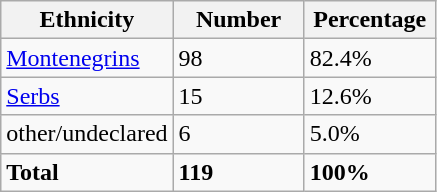<table class="wikitable">
<tr>
<th width="100px">Ethnicity</th>
<th width="80px">Number</th>
<th width="80px">Percentage</th>
</tr>
<tr>
<td><a href='#'>Montenegrins</a></td>
<td>98</td>
<td>82.4%</td>
</tr>
<tr>
<td><a href='#'>Serbs</a></td>
<td>15</td>
<td>12.6%</td>
</tr>
<tr>
<td>other/undeclared</td>
<td>6</td>
<td>5.0%</td>
</tr>
<tr>
<td><strong>Total</strong></td>
<td><strong>119</strong></td>
<td><strong>100%</strong></td>
</tr>
</table>
